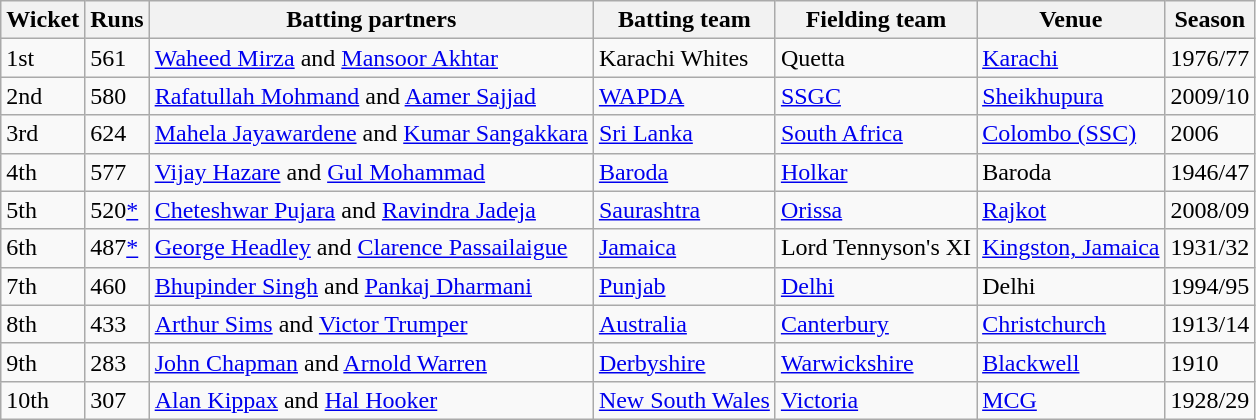<table class="wikitable">
<tr>
<th>Wicket</th>
<th>Runs</th>
<th>Batting partners</th>
<th>Batting team</th>
<th>Fielding team</th>
<th>Venue</th>
<th>Season</th>
</tr>
<tr>
<td>1st</td>
<td>561</td>
<td><a href='#'>Waheed Mirza</a> and <a href='#'>Mansoor Akhtar</a></td>
<td>Karachi Whites</td>
<td>Quetta</td>
<td><a href='#'>Karachi</a></td>
<td>1976/77</td>
</tr>
<tr>
<td>2nd</td>
<td>580</td>
<td><a href='#'>Rafatullah Mohmand</a> and <a href='#'>Aamer Sajjad</a></td>
<td><a href='#'>WAPDA</a></td>
<td><a href='#'>SSGC</a></td>
<td><a href='#'>Sheikhupura</a></td>
<td>2009/10</td>
</tr>
<tr>
<td>3rd</td>
<td>624</td>
<td><a href='#'>Mahela Jayawardene</a> and <a href='#'>Kumar Sangakkara</a></td>
<td><a href='#'>Sri Lanka</a></td>
<td><a href='#'>South Africa</a></td>
<td><a href='#'>Colombo (SSC)</a></td>
<td>2006</td>
</tr>
<tr>
<td>4th</td>
<td>577</td>
<td><a href='#'>Vijay Hazare</a> and <a href='#'>Gul Mohammad</a></td>
<td><a href='#'>Baroda</a></td>
<td><a href='#'>Holkar</a></td>
<td>Baroda</td>
<td>1946/47</td>
</tr>
<tr>
<td>5th</td>
<td>520<a href='#'>*</a></td>
<td><a href='#'>Cheteshwar Pujara</a> and <a href='#'>Ravindra Jadeja</a></td>
<td><a href='#'>Saurashtra</a></td>
<td><a href='#'>Orissa</a></td>
<td><a href='#'>Rajkot</a></td>
<td>2008/09</td>
</tr>
<tr>
<td>6th</td>
<td>487<a href='#'>*</a></td>
<td><a href='#'>George Headley</a> and <a href='#'>Clarence Passailaigue</a></td>
<td><a href='#'>Jamaica</a></td>
<td>Lord Tennyson's XI</td>
<td><a href='#'>Kingston, Jamaica</a></td>
<td>1931/32</td>
</tr>
<tr>
<td>7th</td>
<td>460</td>
<td><a href='#'>Bhupinder Singh</a> and <a href='#'>Pankaj Dharmani</a></td>
<td><a href='#'>Punjab</a></td>
<td><a href='#'>Delhi</a></td>
<td>Delhi</td>
<td>1994/95</td>
</tr>
<tr>
<td>8th</td>
<td>433</td>
<td><a href='#'>Arthur Sims</a> and <a href='#'>Victor Trumper</a></td>
<td><a href='#'>Australia</a></td>
<td><a href='#'>Canterbury</a></td>
<td><a href='#'>Christchurch</a></td>
<td>1913/14</td>
</tr>
<tr>
<td>9th</td>
<td>283</td>
<td><a href='#'>John Chapman</a> and <a href='#'>Arnold Warren</a></td>
<td><a href='#'>Derbyshire</a></td>
<td><a href='#'>Warwickshire</a></td>
<td><a href='#'>Blackwell</a></td>
<td>1910</td>
</tr>
<tr>
<td>10th</td>
<td>307</td>
<td><a href='#'>Alan Kippax</a> and <a href='#'>Hal Hooker</a></td>
<td><a href='#'>New South Wales</a></td>
<td><a href='#'>Victoria</a></td>
<td><a href='#'>MCG</a></td>
<td>1928/29</td>
</tr>
</table>
